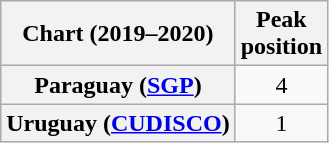<table class="wikitable plainrowheaders" style="text-align:center">
<tr>
<th scope="col">Chart (2019–2020)</th>
<th scope="col">Peak<br>position</th>
</tr>
<tr>
<th scope="row">Paraguay (<a href='#'>SGP</a>)</th>
<td>4</td>
</tr>
<tr>
<th scope="row">Uruguay (<a href='#'>CUDISCO</a>)</th>
<td>1</td>
</tr>
</table>
